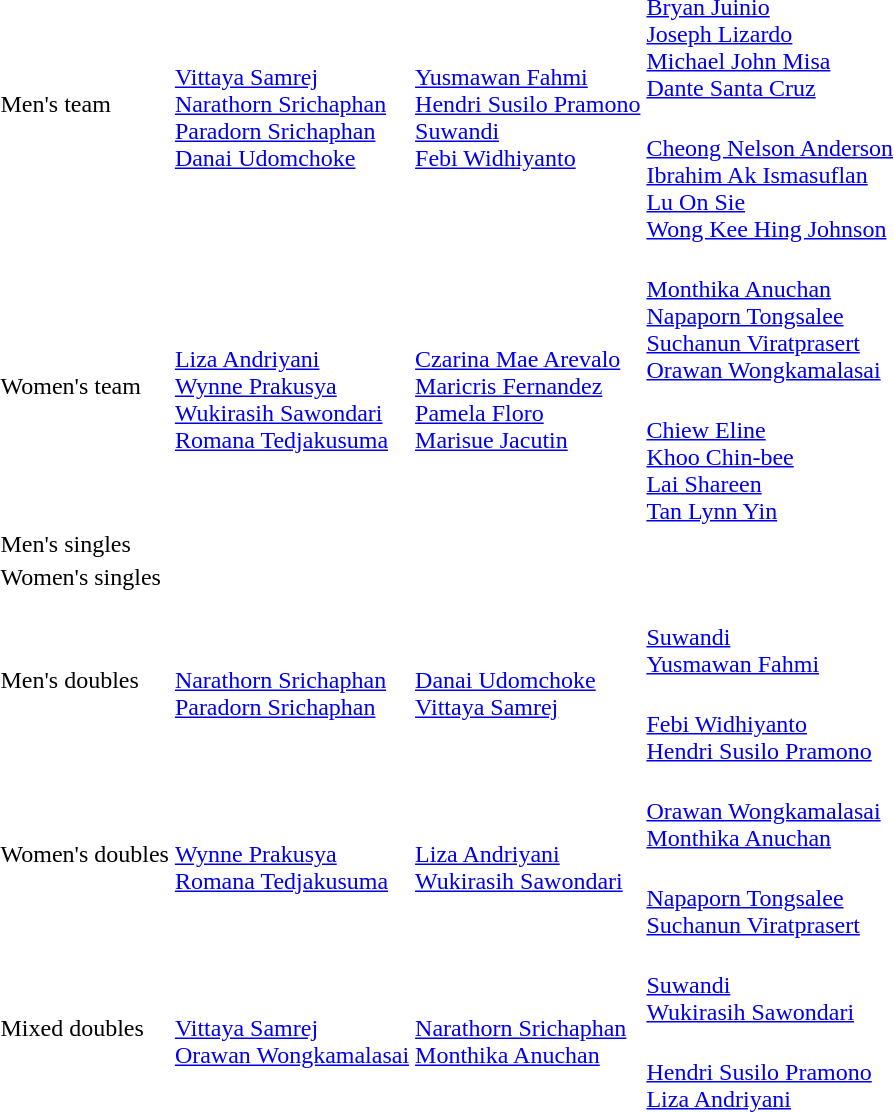<table>
<tr>
<td rowspan="2">Men's team</td>
<td rowspan="2"> <br> <a href='#'>Vittaya Samrej</a><br> <a href='#'>Narathorn Srichaphan</a> <br> <a href='#'>Paradorn Srichaphan</a> <br> <a href='#'>Danai Udomchoke</a></td>
<td rowspan="2"> <br> <a href='#'>Yusmawan Fahmi</a> <br>  <a href='#'>Hendri Susilo Pramono</a> <br> <a href='#'>Suwandi</a><br> <a href='#'>Febi Widhiyanto</a></td>
<td> <br> <a href='#'>Bryan Juinio</a><br> <a href='#'>Joseph Lizardo</a><br> <a href='#'>Michael John Misa</a><br> <a href='#'>Dante Santa Cruz</a></td>
</tr>
<tr>
<td><br> <a href='#'>Cheong Nelson Anderson</a> <br> <a href='#'>Ibrahim Ak Ismasuflan</a><br> <a href='#'>Lu On Sie</a><br> <a href='#'>Wong Kee Hing Johnson</a></td>
</tr>
<tr>
<td rowspan="2">Women's team</td>
<td rowspan="2"> <br><a href='#'>Liza Andriyani</a><br><a href='#'>Wynne Prakusya</a> <br> <a href='#'>Wukirasih Sawondari</a><br><a href='#'>Romana Tedjakusuma</a></td>
<td rowspan="2"><br> <a href='#'>Czarina Mae Arevalo</a> <br> <a href='#'>Maricris Fernandez</a><br> <a href='#'>Pamela Floro</a><br> <a href='#'>Marisue Jacutin</a></td>
<td> <br> <a href='#'>Monthika Anuchan</a><br> <a href='#'>Napaporn Tongsalee</a><br> <a href='#'>Suchanun Viratprasert</a><br> <a href='#'>Orawan Wongkamalasai</a></td>
</tr>
<tr>
<td> <br> <a href='#'>Chiew Eline</a> <br> <a href='#'>Khoo Chin-bee</a><br> <a href='#'>Lai Shareen</a><br> <a href='#'>Tan Lynn Yin</a></td>
</tr>
<tr>
<td rowspan="2">Men's singles</td>
<td rowspan="2"></td>
<td rowspan="2"></td>
<td></td>
</tr>
<tr>
<td></td>
</tr>
<tr>
<td rowspan="2">Women's singles</td>
<td rowspan="2"></td>
<td rowspan="2"></td>
<td></td>
</tr>
<tr>
<td></td>
</tr>
<tr>
<td rowspan="2">Men's doubles</td>
<td rowspan="2"> <br><a href='#'>Narathorn Srichaphan</a><br> <a href='#'>Paradorn Srichaphan</a></td>
<td rowspan="2"> <br><a href='#'>Danai Udomchoke</a><br> <a href='#'>Vittaya Samrej</a></td>
<td> <br><a href='#'>Suwandi</a><br> <a href='#'>Yusmawan Fahmi</a></td>
</tr>
<tr>
<td> <br><a href='#'>Febi Widhiyanto</a><br> <a href='#'>Hendri Susilo Pramono</a></td>
</tr>
<tr>
<td rowspan="2">Women's doubles</td>
<td rowspan="2"> <br> <a href='#'>Wynne Prakusya</a> <br> <a href='#'>Romana Tedjakusuma</a></td>
<td rowspan="2"> <br> <a href='#'>Liza Andriyani</a> <br> <a href='#'>Wukirasih Sawondari</a></td>
<td> <br> <a href='#'>Orawan Wongkamalasai</a> <br> <a href='#'>Monthika Anuchan</a></td>
</tr>
<tr>
<td> <br> <a href='#'>Napaporn Tongsalee</a> <br> <a href='#'>Suchanun Viratprasert</a></td>
</tr>
<tr>
<td rowspan="2">Mixed doubles</td>
<td rowspan="2"> <br> <a href='#'>Vittaya Samrej</a> <br> <a href='#'>Orawan Wongkamalasai</a></td>
<td rowspan="2"> <br> <a href='#'>Narathorn Srichaphan</a> <br> <a href='#'>Monthika Anuchan</a></td>
<td> <br> <a href='#'>Suwandi</a> <br> <a href='#'>Wukirasih Sawondari</a></td>
</tr>
<tr>
<td> <br> <a href='#'>Hendri Susilo Pramono</a> <br> <a href='#'>Liza Andriyani</a></td>
</tr>
</table>
